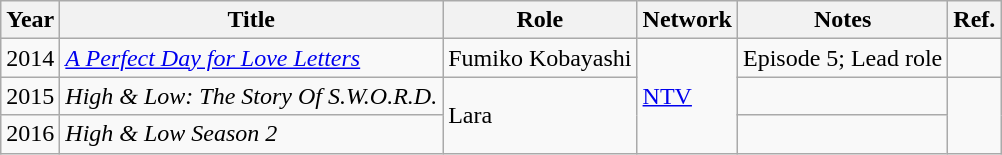<table class="wikitable">
<tr>
<th>Year</th>
<th>Title</th>
<th>Role</th>
<th>Network</th>
<th>Notes</th>
<th>Ref.</th>
</tr>
<tr>
<td>2014</td>
<td><em><a href='#'>A Perfect Day for Love Letters</a></em></td>
<td>Fumiko Kobayashi</td>
<td rowspan="3"><a href='#'>NTV</a></td>
<td>Episode 5; Lead role</td>
<td></td>
</tr>
<tr>
<td>2015</td>
<td><em>High & Low: The Story Of S.W.O.R.D.</em></td>
<td rowspan="2">Lara</td>
<td></td>
<td rowspan="2"></td>
</tr>
<tr>
<td>2016</td>
<td><em>High & Low Season 2</em></td>
<td></td>
</tr>
</table>
